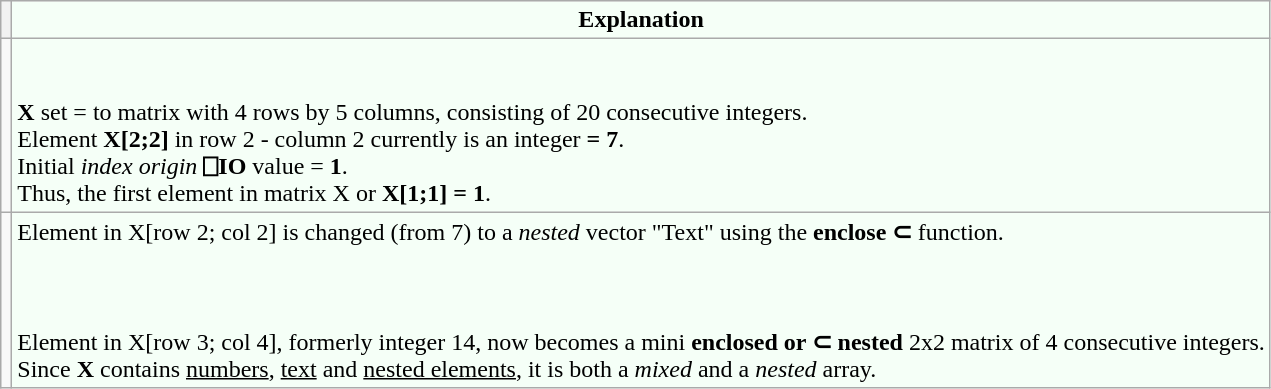<table class="wikitable">
<tr>
<th></th>
<th class="Unicode" style="background:#f5fff7;">Explanation</th>
</tr>
<tr>
<td class="Unicode" style="text-align:left;"><br></td>
<td class="Unicode" style="text-align:left; background:#f5fff7;"><br><br><strong>X</strong> set = to matrix with 4 rows by 5 columns, consisting of 20 consecutive integers.<br>Element <strong>X[2;2]</strong> in row 2 - column 2 currently is an integer <strong> = 7</strong>.<br>Initial <em>index origin</em> <strong>⎕IO</strong> value = <strong>1</strong>.<br>Thus, the first element in matrix X or <strong>X[1;1] = 1</strong>.</td>
</tr>
<tr>
<td class="Unicode" style="text-align:left;"><br></td>
<td class="Unicode" style="text-align:left; background:#f5fff7;">Element in X[row 2; col 2] is changed (from 7) to a <em>nested</em> vector "Text" using the <strong>enclose ⊂</strong> function.<br><br><br><br>Element in X[row 3; col 4], formerly integer 14, now becomes a mini <strong>enclosed or ⊂ nested</strong> 2x2 matrix of 4 consecutive integers.<br>Since <strong>X</strong> contains <u>numbers</u>, <u>text</u> and <u>nested elements</u>, it is both a <em>mixed</em> and a <em>nested</em> array.<br>
</td>
</tr>
</table>
